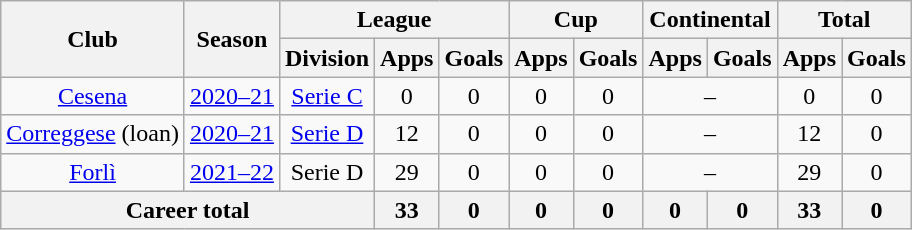<table class="wikitable" style="text-align: center">
<tr>
<th rowspan="2">Club</th>
<th rowspan="2">Season</th>
<th colspan="3">League</th>
<th colspan="2">Cup</th>
<th colspan="2">Continental</th>
<th colspan="2">Total</th>
</tr>
<tr>
<th>Division</th>
<th>Apps</th>
<th>Goals</th>
<th>Apps</th>
<th>Goals</th>
<th>Apps</th>
<th>Goals</th>
<th>Apps</th>
<th>Goals</th>
</tr>
<tr>
<td><a href='#'>Cesena</a></td>
<td><a href='#'>2020–21</a></td>
<td><a href='#'>Serie C</a></td>
<td>0</td>
<td>0</td>
<td>0</td>
<td>0</td>
<td colspan="2">–</td>
<td>0</td>
<td>0</td>
</tr>
<tr>
<td><a href='#'>Correggese</a> (loan)</td>
<td><a href='#'>2020–21</a></td>
<td><a href='#'>Serie D</a></td>
<td>12</td>
<td>0</td>
<td>0</td>
<td>0</td>
<td colspan="2">–</td>
<td>12</td>
<td>0</td>
</tr>
<tr>
<td><a href='#'>Forlì</a></td>
<td><a href='#'>2021–22</a></td>
<td>Serie D</td>
<td>29</td>
<td>0</td>
<td>0</td>
<td>0</td>
<td colspan="2">–</td>
<td>29</td>
<td>0</td>
</tr>
<tr>
<th colspan="3">Career total</th>
<th>33</th>
<th>0</th>
<th>0</th>
<th>0</th>
<th>0</th>
<th>0</th>
<th>33</th>
<th>0</th>
</tr>
</table>
